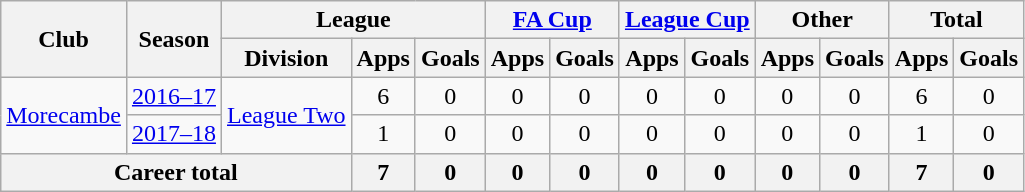<table class="wikitable" style="text-align:center">
<tr>
<th rowspan="2">Club</th>
<th rowspan="2">Season</th>
<th colspan="3">League</th>
<th colspan="2"><a href='#'>FA Cup</a></th>
<th colspan="2"><a href='#'>League Cup</a></th>
<th colspan="2">Other</th>
<th colspan="2">Total</th>
</tr>
<tr>
<th>Division</th>
<th>Apps</th>
<th>Goals</th>
<th>Apps</th>
<th>Goals</th>
<th>Apps</th>
<th>Goals</th>
<th>Apps</th>
<th>Goals</th>
<th>Apps</th>
<th>Goals</th>
</tr>
<tr>
<td rowspan="2"><a href='#'>Morecambe</a></td>
<td><a href='#'>2016–17</a></td>
<td rowspan="2"><a href='#'>League Two</a></td>
<td>6</td>
<td>0</td>
<td>0</td>
<td>0</td>
<td>0</td>
<td>0</td>
<td>0</td>
<td>0</td>
<td>6</td>
<td>0</td>
</tr>
<tr>
<td><a href='#'>2017–18</a></td>
<td>1</td>
<td>0</td>
<td>0</td>
<td>0</td>
<td>0</td>
<td>0</td>
<td>0</td>
<td>0</td>
<td>1</td>
<td>0</td>
</tr>
<tr>
<th colspan="3">Career total</th>
<th>7</th>
<th>0</th>
<th>0</th>
<th>0</th>
<th>0</th>
<th>0</th>
<th>0</th>
<th>0</th>
<th>7</th>
<th>0</th>
</tr>
</table>
